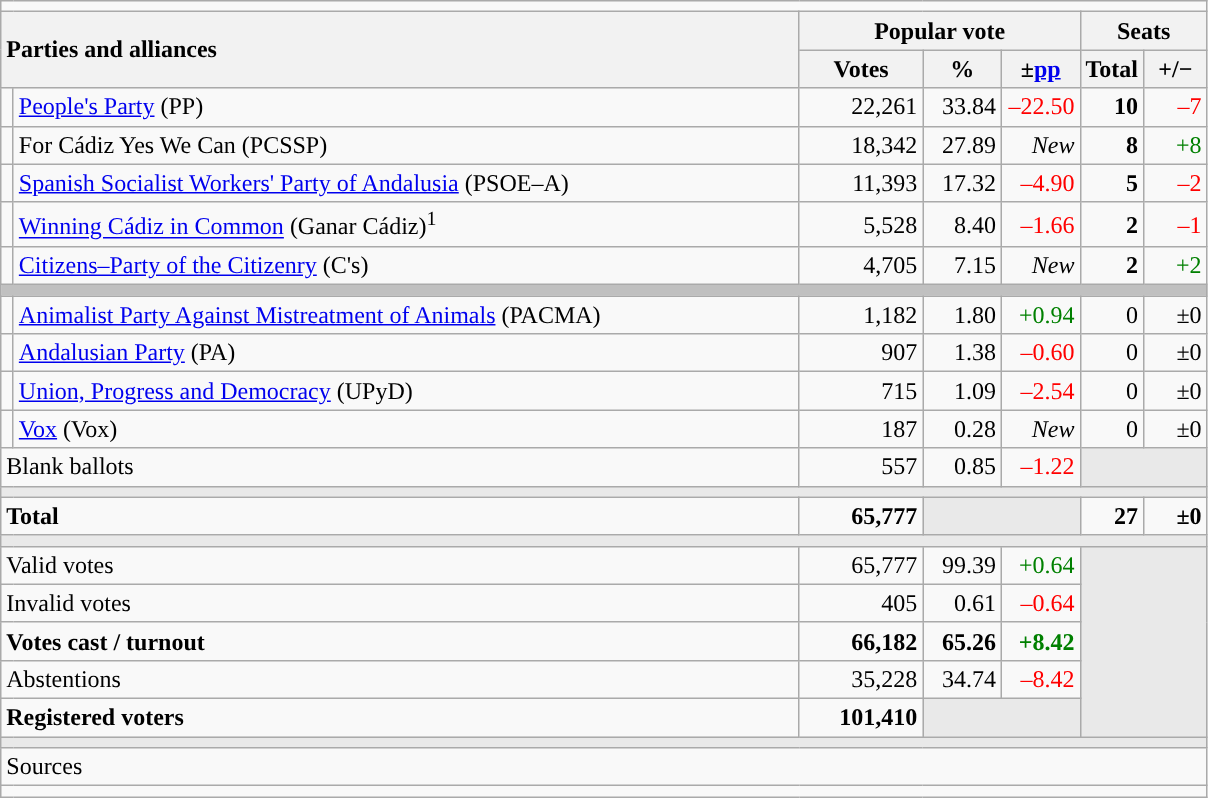<table class="wikitable" style="text-align:right;">
<tr>
<td colspan="7"></td>
</tr>
<tr>
<th style="text-align:left;" rowspan="2" colspan="2" width="525">Parties and alliances</th>
<th colspan="3">Popular vote</th>
<th colspan="2">Seats</th>
</tr>
<tr>
<th width="75">Votes</th>
<th width="45">%</th>
<th width="45">±<a href='#'>pp</a></th>
<th width="35">Total</th>
<th width="35">+/−</th>
</tr>
<tr>
<td width="1" style="color:inherit;background:"></td>
<td align="left"><a href='#'>People's Party</a> (PP)</td>
<td>22,261</td>
<td>33.84</td>
<td style="color:red;">–22.50</td>
<td><strong>10</strong></td>
<td style="color:red;">–7</td>
</tr>
<tr>
<td style="color:inherit;background:"></td>
<td align="left">For Cádiz Yes We Can (PCSSP)</td>
<td>18,342</td>
<td>27.89</td>
<td><em>New</em></td>
<td><strong>8</strong></td>
<td style="color:green;">+8</td>
</tr>
<tr>
<td style="color:inherit;background:"></td>
<td align="left"><a href='#'>Spanish Socialist Workers' Party of Andalusia</a> (PSOE–A)</td>
<td>11,393</td>
<td>17.32</td>
<td style="color:red;">–4.90</td>
<td><strong>5</strong></td>
<td style="color:red;">–2</td>
</tr>
<tr>
<td style="color:inherit;background:"></td>
<td align="left"><a href='#'>Winning Cádiz in Common</a> (Ganar Cádiz)<sup>1</sup></td>
<td>5,528</td>
<td>8.40</td>
<td style="color:red;">–1.66</td>
<td><strong>2</strong></td>
<td style="color:red;">–1</td>
</tr>
<tr>
<td style="color:inherit;background:"></td>
<td align="left"><a href='#'>Citizens–Party of the Citizenry</a> (C's)</td>
<td>4,705</td>
<td>7.15</td>
<td><em>New</em></td>
<td><strong>2</strong></td>
<td style="color:green;">+2</td>
</tr>
<tr>
<td colspan="7" bgcolor="#C0C0C0"></td>
</tr>
<tr>
<td style="color:inherit;background:"></td>
<td align="left"><a href='#'>Animalist Party Against Mistreatment of Animals</a> (PACMA)</td>
<td>1,182</td>
<td>1.80</td>
<td style="color:green;">+0.94</td>
<td>0</td>
<td>±0</td>
</tr>
<tr>
<td style="color:inherit;background:"></td>
<td align="left"><a href='#'>Andalusian Party</a> (PA)</td>
<td>907</td>
<td>1.38</td>
<td style="color:red;">–0.60</td>
<td>0</td>
<td>±0</td>
</tr>
<tr>
<td style="color:inherit;background:"></td>
<td align="left"><a href='#'>Union, Progress and Democracy</a> (UPyD)</td>
<td>715</td>
<td>1.09</td>
<td style="color:red;">–2.54</td>
<td>0</td>
<td>±0</td>
</tr>
<tr>
<td style="color:inherit;background:"></td>
<td align="left"><a href='#'>Vox</a> (Vox)</td>
<td>187</td>
<td>0.28</td>
<td><em>New</em></td>
<td>0</td>
<td>±0</td>
</tr>
<tr>
<td align="left" colspan="2">Blank ballots</td>
<td>557</td>
<td>0.85</td>
<td style="color:red;">–1.22</td>
<td bgcolor="#E9E9E9" colspan="2"></td>
</tr>
<tr>
<td colspan="7" bgcolor="#E9E9E9"></td>
</tr>
<tr style="font-weight:bold;">
<td align="left" colspan="2">Total</td>
<td>65,777</td>
<td bgcolor="#E9E9E9" colspan="2"></td>
<td>27</td>
<td>±0</td>
</tr>
<tr>
<td colspan="7" bgcolor="#E9E9E9"></td>
</tr>
<tr>
<td align="left" colspan="2">Valid votes</td>
<td>65,777</td>
<td>99.39</td>
<td style="color:green;">+0.64</td>
<td bgcolor="#E9E9E9" colspan="2" rowspan="5"></td>
</tr>
<tr>
<td align="left" colspan="2">Invalid votes</td>
<td>405</td>
<td>0.61</td>
<td style="color:red;">–0.64</td>
</tr>
<tr style="font-weight:bold;">
<td align="left" colspan="2">Votes cast / turnout</td>
<td>66,182</td>
<td>65.26</td>
<td style="color:green;">+8.42</td>
</tr>
<tr>
<td align="left" colspan="2">Abstentions</td>
<td>35,228</td>
<td>34.74</td>
<td style="color:red;">–8.42</td>
</tr>
<tr style="font-weight:bold;">
<td align="left" colspan="2">Registered voters</td>
<td>101,410</td>
<td bgcolor="#E9E9E9" colspan="2"></td>
</tr>
<tr>
<td colspan="7" bgcolor="#E9E9E9"></td>
</tr>
<tr>
<td align="left" colspan="7">Sources</td>
</tr>
<tr>
<td colspan="7" style="text-align:left; max-width:790px;"></td>
</tr>
</table>
